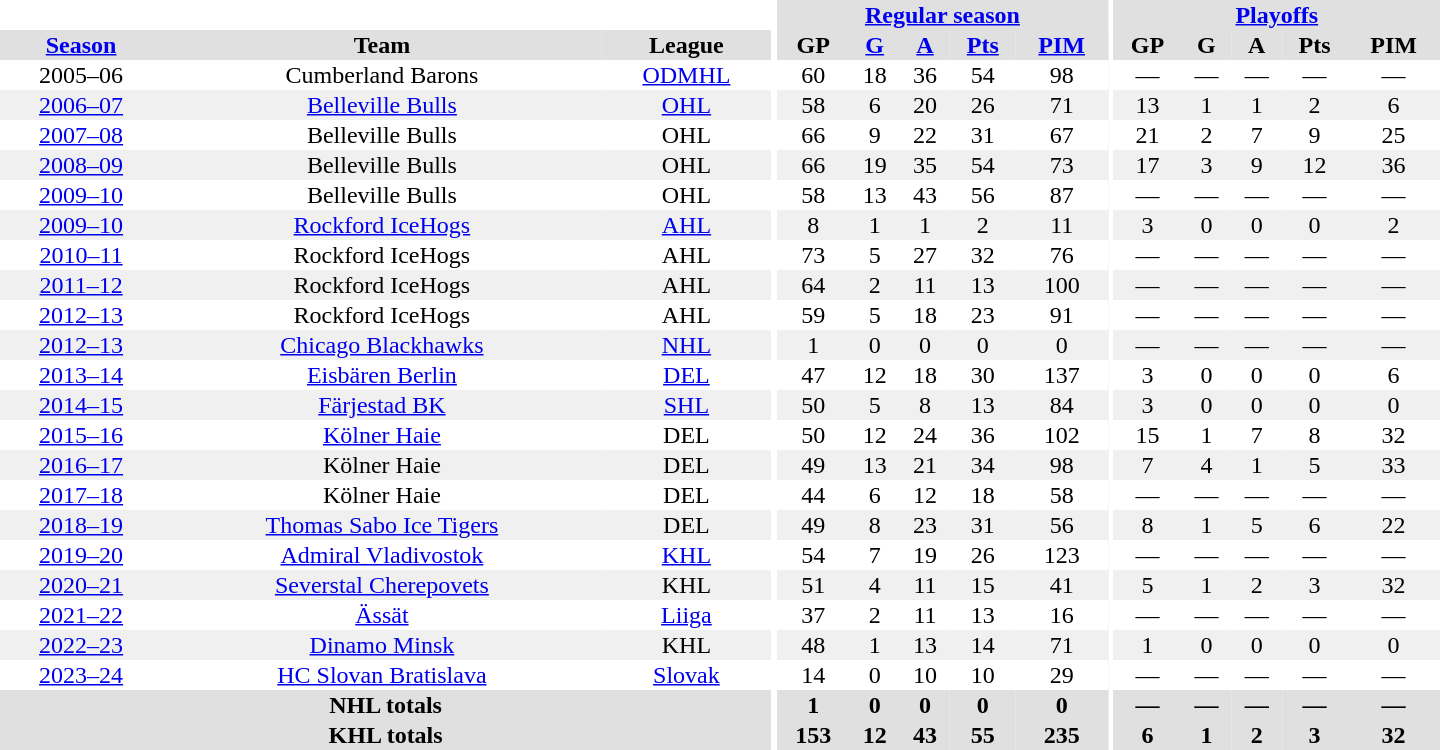<table border="0" cellpadding="1" cellspacing="0" style="text-align:center; width:60em">
<tr bgcolor="#e0e0e0">
<th colspan="3" bgcolor="#ffffff"></th>
<th rowspan="99" bgcolor="#ffffff"></th>
<th colspan="5"><a href='#'>Regular season</a></th>
<th rowspan="99" bgcolor="#ffffff"></th>
<th colspan="5"><a href='#'>Playoffs</a></th>
</tr>
<tr bgcolor="#e0e0e0">
<th><a href='#'>Season</a></th>
<th>Team</th>
<th>League</th>
<th>GP</th>
<th><a href='#'>G</a></th>
<th><a href='#'>A</a></th>
<th><a href='#'>Pts</a></th>
<th><a href='#'>PIM</a></th>
<th>GP</th>
<th>G</th>
<th>A</th>
<th>Pts</th>
<th>PIM</th>
</tr>
<tr ALIGN="center">
<td>2005–06</td>
<td>Cumberland Barons</td>
<td><a href='#'>ODMHL</a></td>
<td>60</td>
<td>18</td>
<td>36</td>
<td>54</td>
<td>98</td>
<td>—</td>
<td>—</td>
<td>—</td>
<td>—</td>
<td>—</td>
</tr>
<tr ALIGN="center" bgcolor="#f0f0f0">
<td><a href='#'>2006–07</a></td>
<td><a href='#'>Belleville Bulls</a></td>
<td><a href='#'>OHL</a></td>
<td>58</td>
<td>6</td>
<td>20</td>
<td>26</td>
<td>71</td>
<td>13</td>
<td>1</td>
<td>1</td>
<td>2</td>
<td>6</td>
</tr>
<tr ALIGN="center">
<td><a href='#'>2007–08</a></td>
<td>Belleville Bulls</td>
<td>OHL</td>
<td>66</td>
<td>9</td>
<td>22</td>
<td>31</td>
<td>67</td>
<td>21</td>
<td>2</td>
<td>7</td>
<td>9</td>
<td>25</td>
</tr>
<tr ALIGN="center" bgcolor="#f0f0f0">
<td><a href='#'>2008–09</a></td>
<td>Belleville Bulls</td>
<td>OHL</td>
<td>66</td>
<td>19</td>
<td>35</td>
<td>54</td>
<td>73</td>
<td>17</td>
<td>3</td>
<td>9</td>
<td>12</td>
<td>36</td>
</tr>
<tr ALIGN="center">
<td><a href='#'>2009–10</a></td>
<td>Belleville Bulls</td>
<td>OHL</td>
<td>58</td>
<td>13</td>
<td>43</td>
<td>56</td>
<td>87</td>
<td>—</td>
<td>—</td>
<td>—</td>
<td>—</td>
<td>—</td>
</tr>
<tr ALIGN="center" bgcolor="#f0f0f0">
<td><a href='#'>2009–10</a></td>
<td><a href='#'>Rockford IceHogs</a></td>
<td><a href='#'>AHL</a></td>
<td>8</td>
<td>1</td>
<td>1</td>
<td>2</td>
<td>11</td>
<td>3</td>
<td>0</td>
<td>0</td>
<td>0</td>
<td>2</td>
</tr>
<tr ALIGN="center">
<td><a href='#'>2010–11</a></td>
<td>Rockford IceHogs</td>
<td>AHL</td>
<td>73</td>
<td>5</td>
<td>27</td>
<td>32</td>
<td>76</td>
<td>—</td>
<td>—</td>
<td>—</td>
<td>—</td>
<td>—</td>
</tr>
<tr ALIGN="center" bgcolor="#f0f0f0">
<td><a href='#'>2011–12</a></td>
<td>Rockford IceHogs</td>
<td>AHL</td>
<td>64</td>
<td>2</td>
<td>11</td>
<td>13</td>
<td>100</td>
<td>—</td>
<td>—</td>
<td>—</td>
<td>—</td>
<td>—</td>
</tr>
<tr ALIGN="center">
<td><a href='#'>2012–13</a></td>
<td>Rockford IceHogs</td>
<td>AHL</td>
<td>59</td>
<td>5</td>
<td>18</td>
<td>23</td>
<td>91</td>
<td>—</td>
<td>—</td>
<td>—</td>
<td>—</td>
<td>—</td>
</tr>
<tr ALIGN="center" bgcolor="#f0f0f0">
<td><a href='#'>2012–13</a></td>
<td><a href='#'>Chicago Blackhawks</a></td>
<td><a href='#'>NHL</a></td>
<td>1</td>
<td>0</td>
<td>0</td>
<td>0</td>
<td>0</td>
<td>—</td>
<td>—</td>
<td>—</td>
<td>—</td>
<td>—</td>
</tr>
<tr ALIGN="center">
<td><a href='#'>2013–14</a></td>
<td><a href='#'>Eisbären Berlin</a></td>
<td><a href='#'>DEL</a></td>
<td>47</td>
<td>12</td>
<td>18</td>
<td>30</td>
<td>137</td>
<td>3</td>
<td>0</td>
<td>0</td>
<td>0</td>
<td>6</td>
</tr>
<tr ALIGN="center" bgcolor="#f0f0f0">
<td><a href='#'>2014–15</a></td>
<td><a href='#'>Färjestad BK</a></td>
<td><a href='#'>SHL</a></td>
<td>50</td>
<td>5</td>
<td>8</td>
<td>13</td>
<td>84</td>
<td>3</td>
<td>0</td>
<td>0</td>
<td>0</td>
<td>0</td>
</tr>
<tr ALIGN="center">
<td><a href='#'>2015–16</a></td>
<td><a href='#'>Kölner Haie</a></td>
<td>DEL</td>
<td>50</td>
<td>12</td>
<td>24</td>
<td>36</td>
<td>102</td>
<td>15</td>
<td>1</td>
<td>7</td>
<td>8</td>
<td>32</td>
</tr>
<tr ALIGN="center" bgcolor="#f0f0f0">
<td><a href='#'>2016–17</a></td>
<td>Kölner Haie</td>
<td>DEL</td>
<td>49</td>
<td>13</td>
<td>21</td>
<td>34</td>
<td>98</td>
<td>7</td>
<td>4</td>
<td>1</td>
<td>5</td>
<td>33</td>
</tr>
<tr ALIGN="center">
<td><a href='#'>2017–18</a></td>
<td>Kölner Haie</td>
<td>DEL</td>
<td>44</td>
<td>6</td>
<td>12</td>
<td>18</td>
<td>58</td>
<td>—</td>
<td>—</td>
<td>—</td>
<td>—</td>
<td>—</td>
</tr>
<tr ALIGN="center" bgcolor="#f0f0f0">
<td><a href='#'>2018–19</a></td>
<td><a href='#'>Thomas Sabo Ice Tigers</a></td>
<td>DEL</td>
<td>49</td>
<td>8</td>
<td>23</td>
<td>31</td>
<td>56</td>
<td>8</td>
<td>1</td>
<td>5</td>
<td>6</td>
<td>22</td>
</tr>
<tr ALIGN="center">
<td><a href='#'>2019–20</a></td>
<td><a href='#'>Admiral Vladivostok</a></td>
<td><a href='#'>KHL</a></td>
<td>54</td>
<td>7</td>
<td>19</td>
<td>26</td>
<td>123</td>
<td>—</td>
<td>—</td>
<td>—</td>
<td>—</td>
<td>—</td>
</tr>
<tr ALIGN="center" bgcolor="#f0f0f0">
<td><a href='#'>2020–21</a></td>
<td><a href='#'>Severstal Cherepovets</a></td>
<td>KHL</td>
<td>51</td>
<td>4</td>
<td>11</td>
<td>15</td>
<td>41</td>
<td>5</td>
<td>1</td>
<td>2</td>
<td>3</td>
<td>32</td>
</tr>
<tr ALIGN="center">
<td><a href='#'>2021–22</a></td>
<td><a href='#'>Ässät</a></td>
<td><a href='#'>Liiga</a></td>
<td>37</td>
<td>2</td>
<td>11</td>
<td>13</td>
<td>16</td>
<td>—</td>
<td>—</td>
<td>—</td>
<td>—</td>
<td>—</td>
</tr>
<tr ALIGN="center" bgcolor="#f0f0f0">
<td><a href='#'>2022–23</a></td>
<td><a href='#'>Dinamo Minsk</a></td>
<td>KHL</td>
<td>48</td>
<td>1</td>
<td>13</td>
<td>14</td>
<td>71</td>
<td>1</td>
<td>0</td>
<td>0</td>
<td>0</td>
<td>0</td>
</tr>
<tr>
<td><a href='#'>2023–24</a></td>
<td><a href='#'>HC Slovan Bratislava</a></td>
<td><a href='#'>Slovak</a></td>
<td>14</td>
<td>0</td>
<td>10</td>
<td>10</td>
<td>29</td>
<td>—</td>
<td>—</td>
<td>—</td>
<td>—</td>
<td>—</td>
</tr>
<tr bgcolor="#e0e0e0">
<th colspan="3">NHL totals</th>
<th>1</th>
<th>0</th>
<th>0</th>
<th>0</th>
<th>0</th>
<th>—</th>
<th>—</th>
<th>—</th>
<th>—</th>
<th>—</th>
</tr>
<tr bgcolor="#e0e0e0">
<th colspan="3">KHL totals</th>
<th>153</th>
<th>12</th>
<th>43</th>
<th>55</th>
<th>235</th>
<th>6</th>
<th>1</th>
<th>2</th>
<th>3</th>
<th>32</th>
</tr>
</table>
